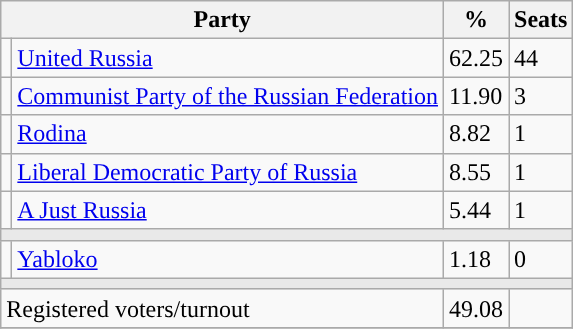<table class="wikitable">
<tr>
<th colspan=2>Party</th>
<th>%</th>
<th>Seats</th>
</tr>
<tr>
<td style="background:"></td>
<td><a href='#'>United Russia</a></td>
<td>62.25</td>
<td>44</td>
</tr>
<tr>
<td style="background:"></td>
<td><a href='#'>Communist Party of the Russian Federation</a></td>
<td>11.90</td>
<td>3</td>
</tr>
<tr>
<td style="background:"></td>
<td><a href='#'>Rodina</a></td>
<td>8.82</td>
<td>1</td>
</tr>
<tr>
<td style="background:"></td>
<td><a href='#'>Liberal Democratic Party of Russia</a></td>
<td>8.55</td>
<td>1</td>
</tr>
<tr>
<td style="background:"></td>
<td><a href='#'>A Just Russia</a></td>
<td>5.44</td>
<td>1</td>
</tr>
<tr>
<td colspan=4 style="background:#E9E9E9;"></td>
</tr>
<tr>
<td style="background:"></td>
<td><a href='#'>Yabloko</a></td>
<td>1.18</td>
<td>0</td>
</tr>
<tr>
<td colspan=4 style="background:#E9E9E9;"></td>
</tr>
<tr>
<td align=left colspan=2>Registered voters/turnout</td>
<td>49.08</td>
<td></td>
</tr>
<tr>
</tr>
</table>
